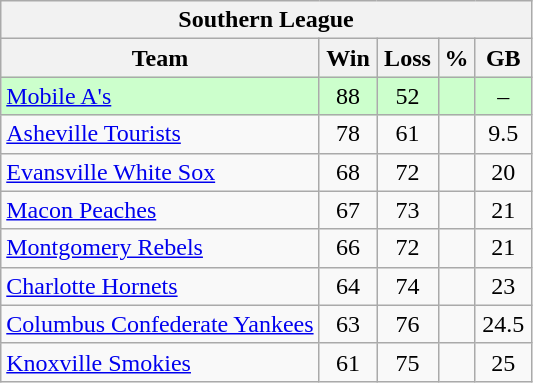<table class="wikitable">
<tr>
<th colspan="5">Southern League</th>
</tr>
<tr>
<th width="60%">Team</th>
<th>Win</th>
<th>Loss</th>
<th>%</th>
<th>GB</th>
</tr>
<tr align=center bgcolor=ccffcc>
<td align=left><a href='#'>Mobile A's</a></td>
<td>88</td>
<td>52</td>
<td></td>
<td>–</td>
</tr>
<tr align=center>
<td align=left><a href='#'>Asheville Tourists</a></td>
<td>78</td>
<td>61</td>
<td></td>
<td>9.5</td>
</tr>
<tr align=center>
<td align=left><a href='#'>Evansville White Sox</a></td>
<td>68</td>
<td>72</td>
<td></td>
<td>20</td>
</tr>
<tr align=center>
<td align=left><a href='#'>Macon Peaches</a></td>
<td>67</td>
<td>73</td>
<td></td>
<td>21</td>
</tr>
<tr align=center>
<td align=left><a href='#'>Montgomery Rebels</a></td>
<td>66</td>
<td>72</td>
<td></td>
<td>21</td>
</tr>
<tr align=center>
<td align=left><a href='#'>Charlotte Hornets</a></td>
<td>64</td>
<td>74</td>
<td></td>
<td>23</td>
</tr>
<tr align=center>
<td align=left><a href='#'>Columbus Confederate Yankees</a></td>
<td>63</td>
<td>76</td>
<td></td>
<td>24.5</td>
</tr>
<tr align=center>
<td align=left><a href='#'>Knoxville Smokies</a></td>
<td>61</td>
<td>75</td>
<td></td>
<td>25</td>
</tr>
</table>
